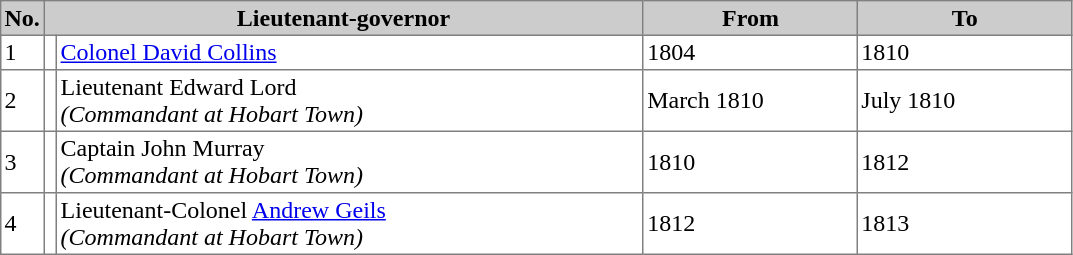<table border="1" cellspacing="0" cellpadding="2" style="border-collapse:collapse;">
<tr style="background:#ccc;">
<th style="width:4%;">No.</th>
<th colspan=2 style="width:56%;">Lieutenant-governor</th>
<th style="width:20%;">From</th>
<th style="width:20%;">To</th>
</tr>
<tr>
<td>1</td>
<td></td>
<td><a href='#'>Colonel David Collins</a></td>
<td>1804</td>
<td>1810</td>
</tr>
<tr>
<td>2</td>
<td></td>
<td>Lieutenant Edward Lord<br><em>(Commandant at Hobart Town)</em></td>
<td>March 1810</td>
<td>July 1810</td>
</tr>
<tr>
<td>3</td>
<td></td>
<td>Captain John Murray<br><em>(Commandant at Hobart Town)</em></td>
<td>1810</td>
<td>1812</td>
</tr>
<tr>
<td>4</td>
<td></td>
<td>Lieutenant-Colonel <a href='#'>Andrew Geils</a><br><em>(Commandant at Hobart Town)</em></td>
<td>1812</td>
<td>1813</td>
</tr>
</table>
